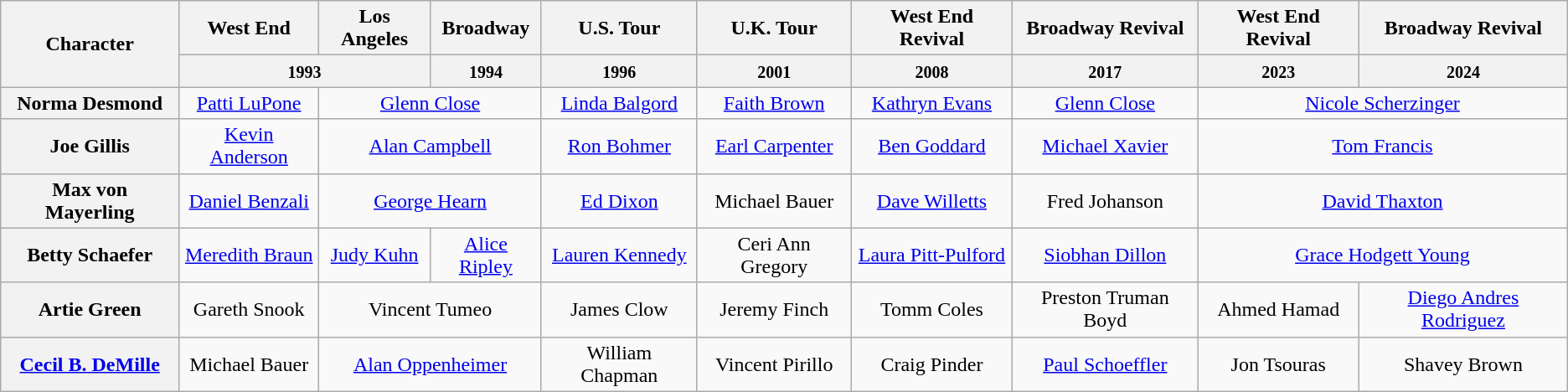<table class="wikitable" style="width:1050;">
<tr>
<th rowspan=2>Character</th>
<th>West End</th>
<th>Los Angeles</th>
<th>Broadway</th>
<th>U.S. Tour</th>
<th>U.K. Tour</th>
<th>West End Revival</th>
<th>Broadway Revival</th>
<th>West End Revival</th>
<th>Broadway Revival</th>
</tr>
<tr>
<th colspan=2><small>1993</small></th>
<th><small>1994</small></th>
<th><small>1996</small></th>
<th><small>2001</small></th>
<th><small>2008</small></th>
<th><small>2017</small></th>
<th><small>2023</small></th>
<th><small>2024</small></th>
</tr>
<tr>
<th>Norma Desmond</th>
<td colspan='1' align=center><a href='#'>Patti LuPone</a></td>
<td colspan='2' align=center><a href='#'>Glenn Close</a></td>
<td colspan='1' align=center><a href='#'>Linda Balgord</a></td>
<td align=center><a href='#'>Faith Brown</a></td>
<td colspan='1' align=center><a href='#'>Kathryn Evans</a></td>
<td colspan='1' align=center><a href='#'>Glenn Close</a></td>
<td colspan='2' align=center><a href='#'>Nicole Scherzinger</a></td>
</tr>
<tr>
<th>Joe Gillis</th>
<td colspan='1' align=center><a href='#'>Kevin Anderson</a></td>
<td colspan='2' align=center><a href='#'>Alan Campbell</a></td>
<td colspan='1' align=center><a href='#'>Ron Bohmer</a></td>
<td align=center><a href='#'>Earl Carpenter</a></td>
<td colspan='1' align=center><a href='#'>Ben Goddard</a></td>
<td colspan='1' align=center><a href='#'>Michael Xavier</a></td>
<td colspan='2' align=center><a href='#'>Tom Francis</a></td>
</tr>
<tr>
<th>Max von Mayerling</th>
<td colspan='1' align=center><a href='#'>Daniel Benzali</a></td>
<td colspan='2' align=center><a href='#'>George Hearn</a></td>
<td colspan='1' align=center><a href='#'>Ed Dixon</a></td>
<td align=center>Michael Bauer</td>
<td colspan='1' align=center><a href='#'>Dave Willetts</a></td>
<td colspan='1' align=center>Fred Johanson</td>
<td colspan='2' align=center><a href='#'>David Thaxton</a></td>
</tr>
<tr>
<th>Betty Schaefer</th>
<td colspan='1' align=center><a href='#'>Meredith Braun</a></td>
<td colspan='1' align=center><a href='#'>Judy Kuhn</a></td>
<td colspan='1' align=center><a href='#'>Alice Ripley</a></td>
<td colspan='1' align=center><a href='#'>Lauren Kennedy</a></td>
<td align=center>Ceri Ann Gregory</td>
<td colspan='1' align=center><a href='#'>Laura Pitt-Pulford</a></td>
<td colspan='1' align=center><a href='#'>Siobhan Dillon</a></td>
<td colspan='2' align=center><a href='#'>Grace Hodgett Young</a></td>
</tr>
<tr>
<th>Artie Green</th>
<td colspan='1' align=center>Gareth Snook</td>
<td colspan='2' align=center>Vincent Tumeo</td>
<td colspan='1' align=center>James Clow</td>
<td align=center>Jeremy Finch</td>
<td colspan='1' align=center>Tomm Coles</td>
<td colspan='1' align=center>Preston Truman Boyd</td>
<td colspan='1' align=center>Ahmed Hamad</td>
<td colspan='1' align=center><a href='#'>Diego Andres Rodriguez</a></td>
</tr>
<tr>
<th><a href='#'>Cecil B. DeMille</a></th>
<td colspan='1' align=center>Michael Bauer</td>
<td colspan='2' align=center><a href='#'>Alan Oppenheimer</a></td>
<td colspan='1' align=center>William Chapman</td>
<td align=center>Vincent Pirillo</td>
<td colspan='1' align=center>Craig Pinder</td>
<td colspan='1' align=center><a href='#'>Paul Schoeffler</a></td>
<td colspan='1' align=center>Jon Tsouras</td>
<td colspan='1' align=center>Shavey Brown</td>
</tr>
</table>
